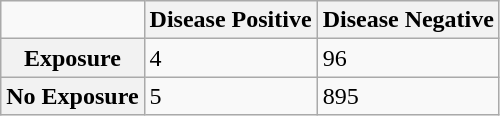<table class="wikitable">
<tr>
<td></td>
<th scope="col">Disease Positive</th>
<th scope="col">Disease Negative</th>
</tr>
<tr>
<th scope="row">Exposure</th>
<td>4</td>
<td>96</td>
</tr>
<tr>
<th scope="row">No Exposure</th>
<td>5</td>
<td>895</td>
</tr>
</table>
